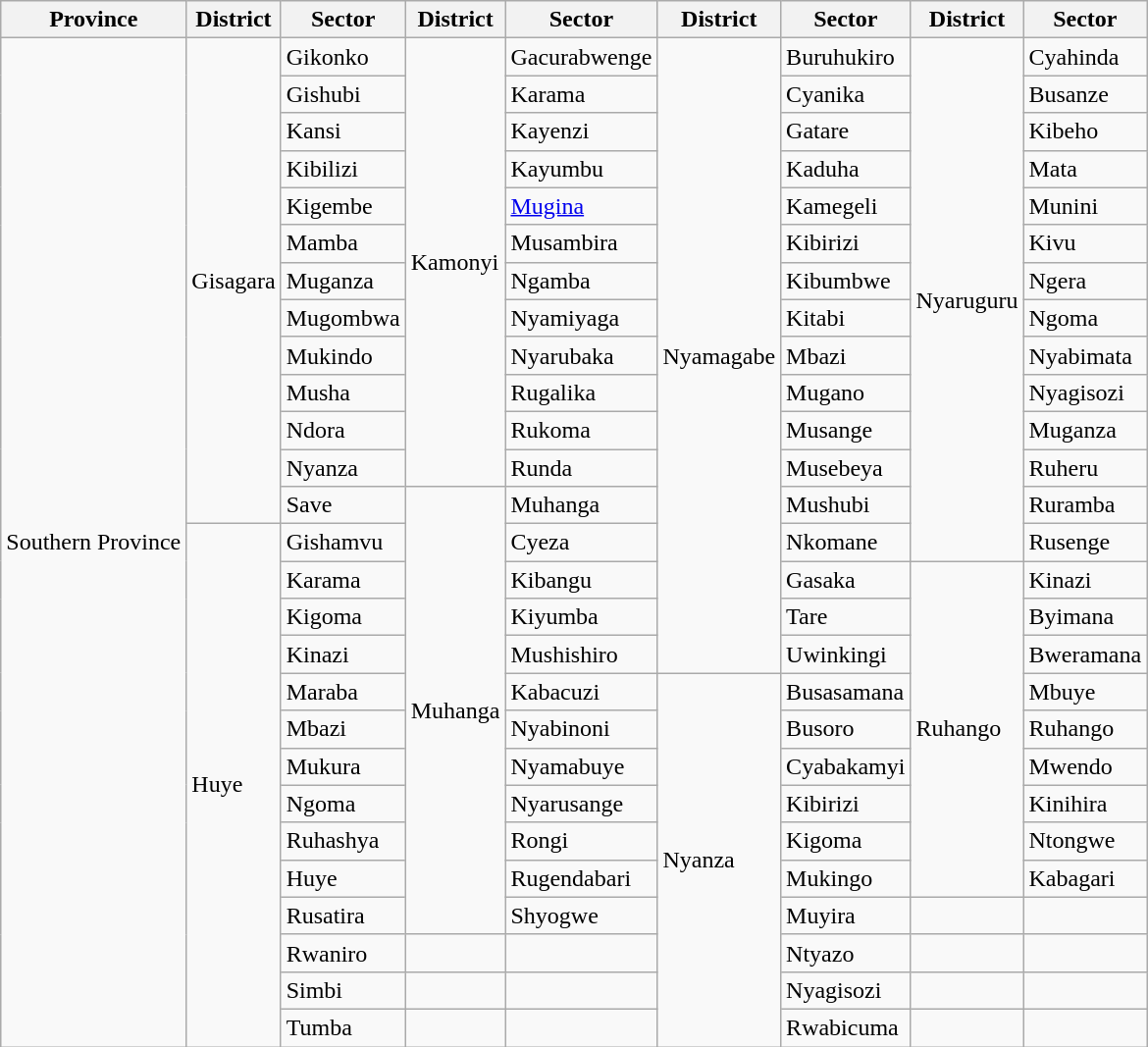<table class="wikitable">
<tr>
<th>Province</th>
<th>District</th>
<th>Sector</th>
<th>District</th>
<th>Sector</th>
<th>District</th>
<th>Sector</th>
<th>District</th>
<th>Sector</th>
</tr>
<tr>
<td rowspan="27">Southern Province</td>
<td rowspan="13">Gisagara</td>
<td>Gikonko</td>
<td rowspan="12">Kamonyi</td>
<td>Gacurabwenge</td>
<td rowspan="17">Nyamagabe</td>
<td>Buruhukiro</td>
<td rowspan="14">Nyaruguru</td>
<td>Cyahinda</td>
</tr>
<tr>
<td>Gishubi</td>
<td>Karama</td>
<td>Cyanika</td>
<td>Busanze</td>
</tr>
<tr>
<td>Kansi</td>
<td>Kayenzi</td>
<td>Gatare</td>
<td>Kibeho</td>
</tr>
<tr>
<td>Kibilizi</td>
<td>Kayumbu</td>
<td>Kaduha</td>
<td>Mata</td>
</tr>
<tr>
<td>Kigembe</td>
<td><a href='#'>Mugina</a></td>
<td>Kamegeli</td>
<td>Munini</td>
</tr>
<tr>
<td>Mamba</td>
<td>Musambira</td>
<td>Kibirizi</td>
<td>Kivu</td>
</tr>
<tr>
<td>Muganza</td>
<td>Ngamba</td>
<td>Kibumbwe</td>
<td>Ngera</td>
</tr>
<tr>
<td>Mugombwa</td>
<td>Nyamiyaga</td>
<td>Kitabi</td>
<td>Ngoma</td>
</tr>
<tr>
<td>Mukindo</td>
<td>Nyarubaka</td>
<td>Mbazi</td>
<td>Nyabimata</td>
</tr>
<tr>
<td>Musha</td>
<td>Rugalika</td>
<td>Mugano</td>
<td>Nyagisozi</td>
</tr>
<tr>
<td>Ndora</td>
<td>Rukoma</td>
<td>Musange</td>
<td>Muganza</td>
</tr>
<tr>
<td>Nyanza</td>
<td>Runda</td>
<td>Musebeya</td>
<td>Ruheru</td>
</tr>
<tr>
<td>Save</td>
<td rowspan="12">Muhanga</td>
<td>Muhanga</td>
<td>Mushubi</td>
<td>Ruramba</td>
</tr>
<tr>
<td rowspan="14">Huye</td>
<td>Gishamvu</td>
<td>Cyeza</td>
<td>Nkomane</td>
<td>Rusenge</td>
</tr>
<tr>
<td>Karama</td>
<td>Kibangu</td>
<td>Gasaka</td>
<td rowspan="9">Ruhango</td>
<td>Kinazi</td>
</tr>
<tr>
<td>Kigoma</td>
<td>Kiyumba</td>
<td>Tare</td>
<td>Byimana</td>
</tr>
<tr>
<td>Kinazi</td>
<td>Mushishiro</td>
<td>Uwinkingi</td>
<td>Bweramana</td>
</tr>
<tr>
<td>Maraba</td>
<td>Kabacuzi</td>
<td rowspan="10">Nyanza</td>
<td>Busasamana</td>
<td>Mbuye</td>
</tr>
<tr>
<td>Mbazi</td>
<td>Nyabinoni</td>
<td>Busoro</td>
<td>Ruhango</td>
</tr>
<tr>
<td>Mukura</td>
<td>Nyamabuye</td>
<td>Cyabakamyi</td>
<td>Mwendo</td>
</tr>
<tr>
<td>Ngoma</td>
<td>Nyarusange</td>
<td>Kibirizi</td>
<td>Kinihira</td>
</tr>
<tr>
<td>Ruhashya</td>
<td>Rongi</td>
<td>Kigoma</td>
<td>Ntongwe</td>
</tr>
<tr>
<td>Huye</td>
<td>Rugendabari</td>
<td>Mukingo</td>
<td>Kabagari</td>
</tr>
<tr>
<td>Rusatira</td>
<td>Shyogwe</td>
<td>Muyira</td>
<td></td>
<td></td>
</tr>
<tr>
<td>Rwaniro</td>
<td></td>
<td></td>
<td>Ntyazo</td>
<td></td>
<td></td>
</tr>
<tr>
<td>Simbi</td>
<td></td>
<td></td>
<td>Nyagisozi</td>
<td></td>
<td></td>
</tr>
<tr>
<td>Tumba</td>
<td></td>
<td></td>
<td>Rwabicuma</td>
<td></td>
<td></td>
</tr>
</table>
